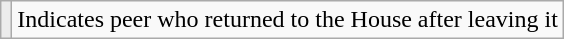<table class="wikitable">
<tr>
<td bgcolor=#ececec align=center></td>
<td>Indicates peer who returned to the House after leaving it</td>
</tr>
</table>
